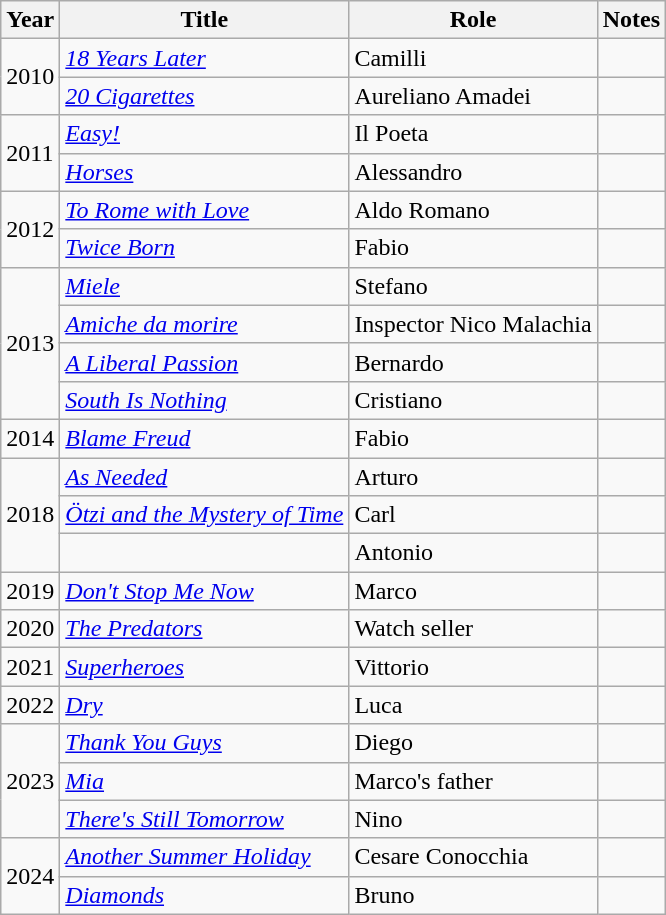<table class="wikitable sortable">
<tr>
<th>Year</th>
<th>Title</th>
<th>Role</th>
<th class="unsortable">Notes</th>
</tr>
<tr>
<td rowspan="2">2010</td>
<td><em><a href='#'>18 Years Later</a></em></td>
<td>Camilli</td>
<td></td>
</tr>
<tr>
<td><em><a href='#'>20 Cigarettes</a></em></td>
<td>Aureliano Amadei</td>
<td></td>
</tr>
<tr>
<td rowspan="2">2011</td>
<td><em><a href='#'>Easy!</a></em></td>
<td>Il Poeta</td>
<td></td>
</tr>
<tr>
<td><em><a href='#'>Horses</a></em></td>
<td>Alessandro</td>
<td></td>
</tr>
<tr>
<td rowspan="2">2012</td>
<td><em><a href='#'>To Rome with Love</a></em></td>
<td>Aldo Romano</td>
<td></td>
</tr>
<tr>
<td><em><a href='#'>Twice Born</a></em></td>
<td>Fabio</td>
<td></td>
</tr>
<tr>
<td rowspan="4">2013</td>
<td><em><a href='#'>Miele</a></em></td>
<td>Stefano</td>
<td></td>
</tr>
<tr>
<td><em><a href='#'>Amiche da morire</a></em></td>
<td>Inspector Nico Malachia</td>
<td></td>
</tr>
<tr>
<td><em><a href='#'>A Liberal Passion</a></em></td>
<td>Bernardo</td>
<td></td>
</tr>
<tr>
<td><em><a href='#'>South Is Nothing</a></em></td>
<td>Cristiano</td>
<td></td>
</tr>
<tr>
<td>2014</td>
<td><em><a href='#'>Blame Freud</a></em></td>
<td>Fabio</td>
<td></td>
</tr>
<tr>
<td rowspan="3">2018</td>
<td><em><a href='#'>As Needed</a></em></td>
<td>Arturo</td>
<td></td>
</tr>
<tr>
<td><em><a href='#'>Ötzi and the Mystery of Time</a></em></td>
<td>Carl</td>
<td></td>
</tr>
<tr>
<td><em></em></td>
<td>Antonio</td>
<td></td>
</tr>
<tr>
<td>2019</td>
<td><em><a href='#'>Don't Stop Me Now</a></em></td>
<td>Marco</td>
<td></td>
</tr>
<tr>
<td>2020</td>
<td><em><a href='#'>The Predators</a></em></td>
<td>Watch seller</td>
<td></td>
</tr>
<tr>
<td>2021</td>
<td><em><a href='#'>Superheroes</a></em></td>
<td>Vittorio</td>
<td></td>
</tr>
<tr>
<td>2022</td>
<td><em><a href='#'>Dry</a></em></td>
<td>Luca</td>
<td></td>
</tr>
<tr>
<td rowspan="3">2023</td>
<td><em><a href='#'>Thank You Guys</a></em></td>
<td>Diego</td>
<td></td>
</tr>
<tr>
<td><em><a href='#'>Mia</a></em></td>
<td>Marco's father</td>
<td></td>
</tr>
<tr>
<td><em><a href='#'>There's Still Tomorrow</a></em></td>
<td>Nino</td>
<td></td>
</tr>
<tr>
<td rowspan="2">2024</td>
<td><em><a href='#'>Another Summer Holiday</a></em></td>
<td>Cesare Conocchia</td>
</tr>
<tr>
<td><em><a href='#'>Diamonds</a></em></td>
<td>Bruno</td>
<td></td>
</tr>
</table>
